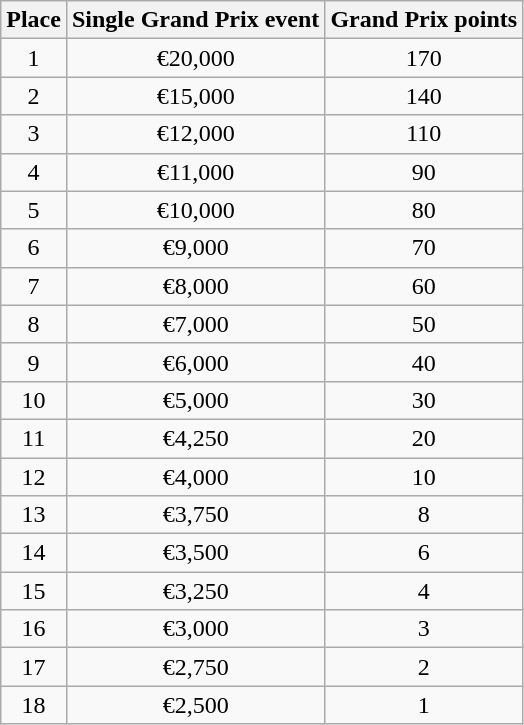<table class="wikitable" style="text-align: center;">
<tr>
<th>Place</th>
<th>Single Grand Prix event</th>
<th>Grand Prix points</th>
</tr>
<tr>
<td>1</td>
<td>€20,000</td>
<td>170</td>
</tr>
<tr>
<td>2</td>
<td>€15,000</td>
<td>140</td>
</tr>
<tr>
<td>3</td>
<td>€12,000</td>
<td>110</td>
</tr>
<tr>
<td>4</td>
<td>€11,000</td>
<td>90</td>
</tr>
<tr>
<td>5</td>
<td>€10,000</td>
<td>80</td>
</tr>
<tr>
<td>6</td>
<td>€9,000</td>
<td>70</td>
</tr>
<tr>
<td>7</td>
<td>€8,000</td>
<td>60</td>
</tr>
<tr>
<td>8</td>
<td>€7,000</td>
<td>50</td>
</tr>
<tr>
<td>9</td>
<td>€6,000</td>
<td>40</td>
</tr>
<tr>
<td>10</td>
<td>€5,000</td>
<td>30</td>
</tr>
<tr>
<td>11</td>
<td>€4,250</td>
<td>20</td>
</tr>
<tr>
<td>12</td>
<td>€4,000</td>
<td>10</td>
</tr>
<tr>
<td>13</td>
<td>€3,750</td>
<td>8</td>
</tr>
<tr>
<td>14</td>
<td>€3,500</td>
<td>6</td>
</tr>
<tr>
<td>15</td>
<td>€3,250</td>
<td>4</td>
</tr>
<tr>
<td>16</td>
<td>€3,000</td>
<td>3</td>
</tr>
<tr>
<td>17</td>
<td>€2,750</td>
<td>2</td>
</tr>
<tr>
<td>18</td>
<td>€2,500</td>
<td>1</td>
</tr>
</table>
